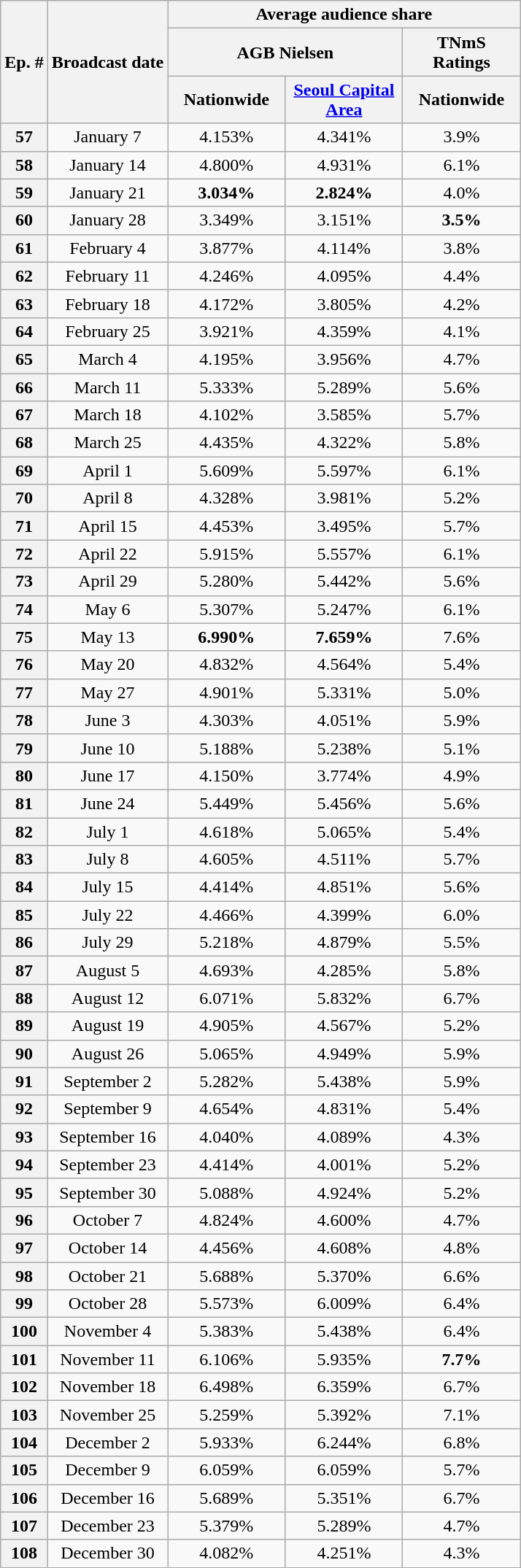<table class="wikitable" style="text-align:center">
<tr>
<th rowspan="3">Ep. #</th>
<th rowspan="3">Broadcast date</th>
<th colspan="3">Average audience share</th>
</tr>
<tr>
<th colspan="2">AGB Nielsen</th>
<th colspan="1">TNmS Ratings</th>
</tr>
<tr>
<th width=100>Nationwide</th>
<th width=100><a href='#'>Seoul Capital Area</a></th>
<th width=100>Nationwide</th>
</tr>
<tr>
<th>57</th>
<td>January 7</td>
<td>4.153%</td>
<td>4.341%</td>
<td>3.9%</td>
</tr>
<tr>
<th>58</th>
<td>January 14</td>
<td>4.800%</td>
<td>4.931%</td>
<td>6.1%</td>
</tr>
<tr>
<th>59</th>
<td>January 21</td>
<td><span><strong>3.034%</strong></span></td>
<td><span><strong>2.824%</strong></span></td>
<td>4.0%</td>
</tr>
<tr>
<th>60</th>
<td>January 28</td>
<td>3.349%</td>
<td>3.151%</td>
<td><span><strong>3.5%</strong></span></td>
</tr>
<tr>
<th>61</th>
<td>February 4</td>
<td>3.877%</td>
<td>4.114%</td>
<td>3.8%</td>
</tr>
<tr>
<th>62</th>
<td>February 11</td>
<td>4.246%</td>
<td>4.095%</td>
<td>4.4%</td>
</tr>
<tr>
<th>63</th>
<td>February 18</td>
<td>4.172%</td>
<td>3.805%</td>
<td>4.2%</td>
</tr>
<tr>
<th>64</th>
<td>February 25</td>
<td>3.921%</td>
<td>4.359%</td>
<td>4.1%</td>
</tr>
<tr>
<th>65</th>
<td>March 4</td>
<td>4.195%</td>
<td>3.956%</td>
<td>4.7%</td>
</tr>
<tr>
<th>66</th>
<td>March 11</td>
<td>5.333%</td>
<td>5.289%</td>
<td>5.6%</td>
</tr>
<tr>
<th>67</th>
<td>March 18</td>
<td>4.102%</td>
<td>3.585%</td>
<td>5.7%</td>
</tr>
<tr>
<th>68</th>
<td>March 25</td>
<td>4.435%</td>
<td>4.322%</td>
<td>5.8%</td>
</tr>
<tr>
<th>69</th>
<td>April 1</td>
<td>5.609%</td>
<td>5.597%</td>
<td>6.1%</td>
</tr>
<tr>
<th>70</th>
<td>April 8</td>
<td>4.328%</td>
<td>3.981%</td>
<td>5.2%</td>
</tr>
<tr>
<th>71</th>
<td>April 15</td>
<td>4.453%</td>
<td>3.495%</td>
<td>5.7%</td>
</tr>
<tr>
<th>72</th>
<td>April 22</td>
<td>5.915%</td>
<td>5.557%</td>
<td>6.1%</td>
</tr>
<tr>
<th>73</th>
<td>April 29</td>
<td>5.280%</td>
<td>5.442%</td>
<td>5.6%</td>
</tr>
<tr>
<th>74</th>
<td>May 6</td>
<td>5.307%</td>
<td>5.247%</td>
<td>6.1%</td>
</tr>
<tr>
<th>75</th>
<td>May 13</td>
<td><span><strong>6.990%</strong></span></td>
<td><span><strong>7.659%</strong></span></td>
<td>7.6%</td>
</tr>
<tr>
<th>76</th>
<td>May 20</td>
<td>4.832%</td>
<td>4.564%</td>
<td>5.4%</td>
</tr>
<tr>
<th>77</th>
<td>May 27</td>
<td>4.901%</td>
<td>5.331%</td>
<td>5.0%</td>
</tr>
<tr>
<th>78</th>
<td>June 3</td>
<td>4.303%</td>
<td>4.051%</td>
<td>5.9%</td>
</tr>
<tr>
<th>79</th>
<td>June 10</td>
<td>5.188%</td>
<td>5.238%</td>
<td>5.1%</td>
</tr>
<tr>
<th>80</th>
<td>June 17</td>
<td>4.150%</td>
<td>3.774%</td>
<td>4.9%</td>
</tr>
<tr>
<th>81</th>
<td>June 24</td>
<td>5.449%</td>
<td>5.456%</td>
<td>5.6%</td>
</tr>
<tr>
<th>82</th>
<td>July 1</td>
<td>4.618%</td>
<td>5.065%</td>
<td>5.4%</td>
</tr>
<tr>
<th>83</th>
<td>July 8</td>
<td>4.605%</td>
<td>4.511%</td>
<td>5.7%</td>
</tr>
<tr>
<th>84</th>
<td>July 15</td>
<td>4.414%</td>
<td>4.851%</td>
<td>5.6%</td>
</tr>
<tr>
<th>85</th>
<td>July 22</td>
<td>4.466%</td>
<td>4.399%</td>
<td>6.0%</td>
</tr>
<tr>
<th>86</th>
<td>July 29</td>
<td>5.218%</td>
<td>4.879%</td>
<td>5.5%</td>
</tr>
<tr>
<th>87</th>
<td>August 5</td>
<td>4.693%</td>
<td>4.285%</td>
<td>5.8%</td>
</tr>
<tr>
<th>88</th>
<td>August 12</td>
<td>6.071%</td>
<td>5.832%</td>
<td>6.7%</td>
</tr>
<tr>
<th>89</th>
<td>August 19</td>
<td>4.905%</td>
<td>4.567%</td>
<td>5.2%</td>
</tr>
<tr>
<th>90</th>
<td>August 26</td>
<td>5.065%</td>
<td>4.949%</td>
<td>5.9%</td>
</tr>
<tr>
<th>91</th>
<td>September 2</td>
<td>5.282%</td>
<td>5.438%</td>
<td>5.9%</td>
</tr>
<tr>
<th>92</th>
<td>September 9</td>
<td>4.654%</td>
<td>4.831%</td>
<td>5.4%</td>
</tr>
<tr>
<th>93</th>
<td>September 16</td>
<td>4.040%</td>
<td>4.089%</td>
<td>4.3%</td>
</tr>
<tr>
<th>94</th>
<td>September 23</td>
<td>4.414%</td>
<td>4.001%</td>
<td>5.2%</td>
</tr>
<tr>
<th>95</th>
<td>September 30</td>
<td>5.088%</td>
<td>4.924%</td>
<td>5.2%</td>
</tr>
<tr>
<th>96</th>
<td>October 7</td>
<td>4.824%</td>
<td>4.600%</td>
<td>4.7%</td>
</tr>
<tr>
<th>97</th>
<td>October 14</td>
<td>4.456%</td>
<td>4.608%</td>
<td>4.8%</td>
</tr>
<tr>
<th>98</th>
<td>October 21</td>
<td>5.688%</td>
<td>5.370%</td>
<td>6.6%</td>
</tr>
<tr>
<th>99</th>
<td>October 28</td>
<td>5.573%</td>
<td>6.009%</td>
<td>6.4%</td>
</tr>
<tr>
<th>100</th>
<td>November 4</td>
<td>5.383%</td>
<td>5.438%</td>
<td>6.4%</td>
</tr>
<tr>
<th>101</th>
<td>November 11</td>
<td>6.106%</td>
<td>5.935%</td>
<td><span><strong>7.7%</strong></span></td>
</tr>
<tr>
<th>102</th>
<td>November 18</td>
<td>6.498%</td>
<td>6.359%</td>
<td>6.7%</td>
</tr>
<tr>
<th>103</th>
<td>November 25</td>
<td>5.259%</td>
<td>5.392%</td>
<td>7.1%</td>
</tr>
<tr>
<th>104</th>
<td>December 2</td>
<td>5.933%</td>
<td>6.244%</td>
<td>6.8%</td>
</tr>
<tr>
<th>105</th>
<td>December 9</td>
<td>6.059%</td>
<td>6.059%</td>
<td>5.7%</td>
</tr>
<tr>
<th>106</th>
<td>December 16</td>
<td>5.689%</td>
<td>5.351%</td>
<td>6.7%</td>
</tr>
<tr>
<th>107</th>
<td>December 23</td>
<td>5.379%</td>
<td>5.289%</td>
<td>4.7%</td>
</tr>
<tr>
<th>108</th>
<td>December 30</td>
<td>4.082%</td>
<td>4.251%</td>
<td>4.3%</td>
</tr>
</table>
